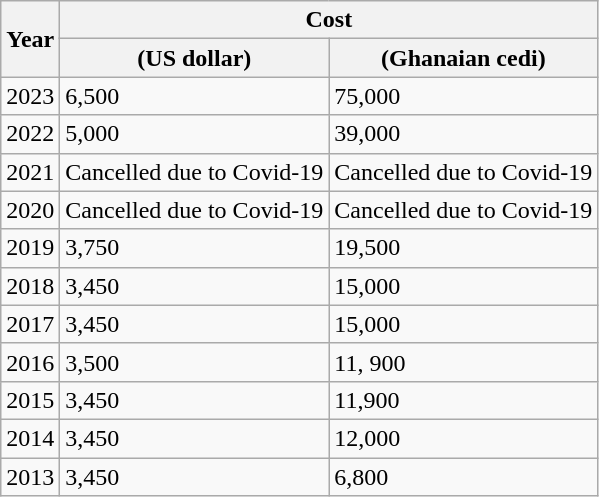<table class="wikitable">
<tr>
<th rowspan="2">Year</th>
<th colspan="2">Cost</th>
</tr>
<tr>
<th>(US dollar)</th>
<th>(Ghanaian cedi)</th>
</tr>
<tr>
<td>2023</td>
<td>6,500</td>
<td>75,000</td>
</tr>
<tr>
<td>2022</td>
<td>5,000</td>
<td>39,000</td>
</tr>
<tr>
<td>2021</td>
<td>Cancelled due to Covid-19</td>
<td>Cancelled due to Covid-19</td>
</tr>
<tr>
<td>2020</td>
<td>Cancelled due to Covid-19</td>
<td>Cancelled due to Covid-19</td>
</tr>
<tr>
<td>2019</td>
<td>3,750</td>
<td>19,500</td>
</tr>
<tr>
<td>2018</td>
<td>3,450</td>
<td>15,000</td>
</tr>
<tr>
<td>2017</td>
<td>3,450</td>
<td>15,000</td>
</tr>
<tr>
<td>2016</td>
<td>3,500</td>
<td>11, 900</td>
</tr>
<tr>
<td>2015</td>
<td>3,450</td>
<td>11,900</td>
</tr>
<tr>
<td>2014</td>
<td>3,450</td>
<td>12,000</td>
</tr>
<tr>
<td>2013</td>
<td>3,450</td>
<td>6,800</td>
</tr>
</table>
